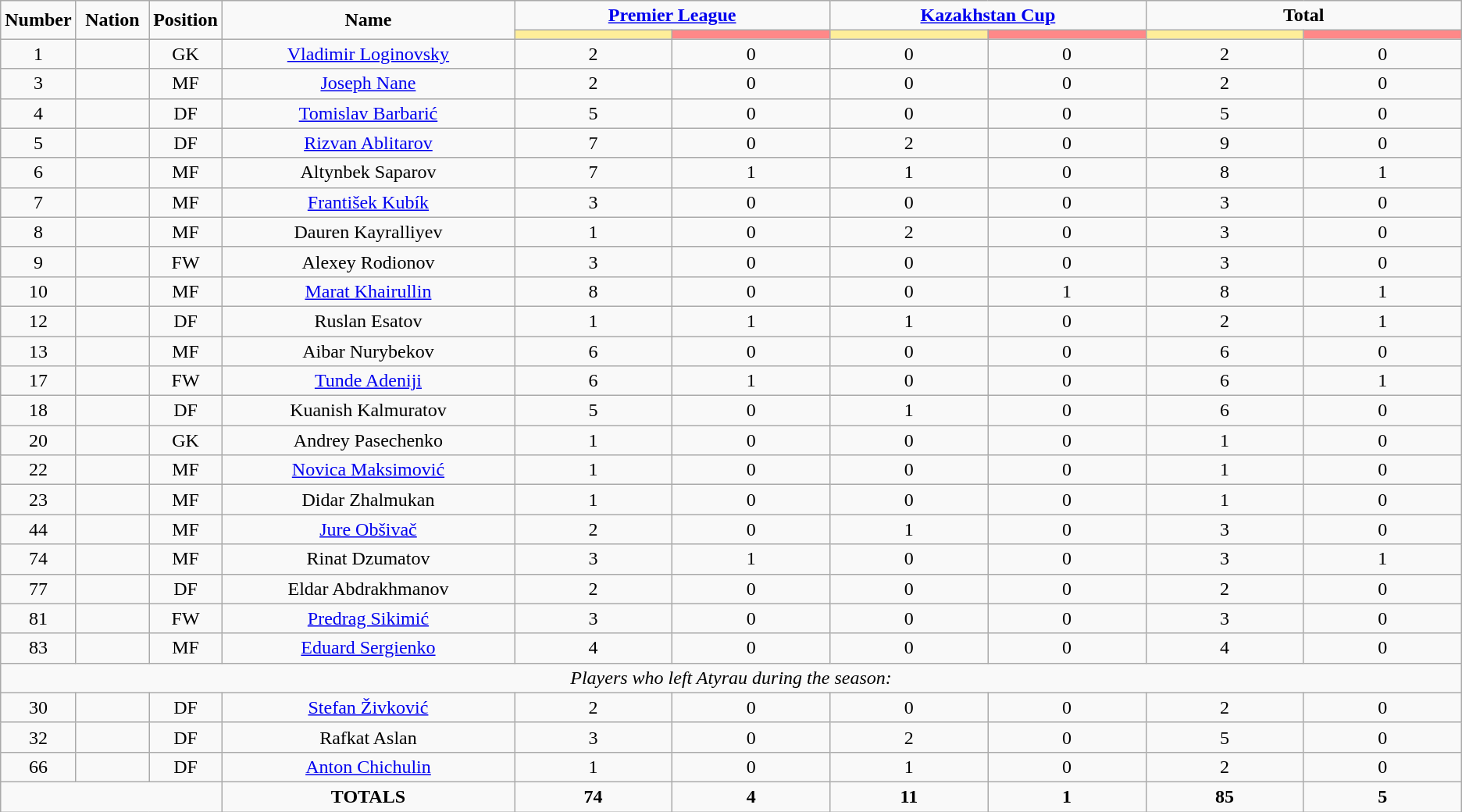<table class="wikitable" style="text-align:center;">
<tr>
<td rowspan="2"  style="width:5%; text-align:center;"><strong>Number</strong></td>
<td rowspan="2"  style="width:5%; text-align:center;"><strong>Nation</strong></td>
<td rowspan="2"  style="width:5%; text-align:center;"><strong>Position</strong></td>
<td rowspan="2"  style="width:20%; text-align:center;"><strong>Name</strong></td>
<td colspan="2" style="text-align:center;"><strong><a href='#'>Premier League</a></strong></td>
<td colspan="2" style="text-align:center;"><strong><a href='#'>Kazakhstan Cup</a></strong></td>
<td colspan="2" style="text-align:center;"><strong>Total</strong></td>
</tr>
<tr>
<th style="width:60px; background:#fe9;"></th>
<th style="width:60px; background:#ff8888;"></th>
<th style="width:60px; background:#fe9;"></th>
<th style="width:60px; background:#ff8888;"></th>
<th style="width:60px; background:#fe9;"></th>
<th style="width:60px; background:#ff8888;"></th>
</tr>
<tr>
<td>1</td>
<td></td>
<td>GK</td>
<td><a href='#'>Vladimir Loginovsky</a></td>
<td>2</td>
<td>0</td>
<td>0</td>
<td>0</td>
<td>2</td>
<td>0</td>
</tr>
<tr>
<td>3</td>
<td></td>
<td>MF</td>
<td><a href='#'>Joseph Nane</a></td>
<td>2</td>
<td>0</td>
<td>0</td>
<td>0</td>
<td>2</td>
<td>0</td>
</tr>
<tr>
<td>4</td>
<td></td>
<td>DF</td>
<td><a href='#'>Tomislav Barbarić</a></td>
<td>5</td>
<td>0</td>
<td>0</td>
<td>0</td>
<td>5</td>
<td>0</td>
</tr>
<tr>
<td>5</td>
<td></td>
<td>DF</td>
<td><a href='#'>Rizvan Ablitarov</a></td>
<td>7</td>
<td>0</td>
<td>2</td>
<td>0</td>
<td>9</td>
<td>0</td>
</tr>
<tr>
<td>6</td>
<td></td>
<td>MF</td>
<td>Altynbek Saparov</td>
<td>7</td>
<td>1</td>
<td>1</td>
<td>0</td>
<td>8</td>
<td>1</td>
</tr>
<tr>
<td>7</td>
<td></td>
<td>MF</td>
<td><a href='#'>František Kubík</a></td>
<td>3</td>
<td>0</td>
<td>0</td>
<td>0</td>
<td>3</td>
<td>0</td>
</tr>
<tr>
<td>8</td>
<td></td>
<td>MF</td>
<td>Dauren Kayralliyev</td>
<td>1</td>
<td>0</td>
<td>2</td>
<td>0</td>
<td>3</td>
<td>0</td>
</tr>
<tr>
<td>9</td>
<td></td>
<td>FW</td>
<td>Alexey Rodionov</td>
<td>3</td>
<td>0</td>
<td>0</td>
<td>0</td>
<td>3</td>
<td>0</td>
</tr>
<tr>
<td>10</td>
<td></td>
<td>MF</td>
<td><a href='#'>Marat Khairullin</a></td>
<td>8</td>
<td>0</td>
<td>0</td>
<td>1</td>
<td>8</td>
<td>1</td>
</tr>
<tr>
<td>12</td>
<td></td>
<td>DF</td>
<td>Ruslan Esatov</td>
<td>1</td>
<td>1</td>
<td>1</td>
<td>0</td>
<td>2</td>
<td>1</td>
</tr>
<tr>
<td>13</td>
<td></td>
<td>MF</td>
<td>Aibar Nurybekov</td>
<td>6</td>
<td>0</td>
<td>0</td>
<td>0</td>
<td>6</td>
<td>0</td>
</tr>
<tr>
<td>17</td>
<td></td>
<td>FW</td>
<td><a href='#'>Tunde Adeniji</a></td>
<td>6</td>
<td>1</td>
<td>0</td>
<td>0</td>
<td>6</td>
<td>1</td>
</tr>
<tr>
<td>18</td>
<td></td>
<td>DF</td>
<td>Kuanish Kalmuratov</td>
<td>5</td>
<td>0</td>
<td>1</td>
<td>0</td>
<td>6</td>
<td>0</td>
</tr>
<tr>
<td>20</td>
<td></td>
<td>GK</td>
<td>Andrey Pasechenko</td>
<td>1</td>
<td>0</td>
<td>0</td>
<td>0</td>
<td>1</td>
<td>0</td>
</tr>
<tr>
<td>22</td>
<td></td>
<td>MF</td>
<td><a href='#'>Novica Maksimović</a></td>
<td>1</td>
<td>0</td>
<td>0</td>
<td>0</td>
<td>1</td>
<td>0</td>
</tr>
<tr>
<td>23</td>
<td></td>
<td>MF</td>
<td>Didar Zhalmukan</td>
<td>1</td>
<td>0</td>
<td>0</td>
<td>0</td>
<td>1</td>
<td>0</td>
</tr>
<tr>
<td>44</td>
<td></td>
<td>MF</td>
<td><a href='#'>Jure Obšivač</a></td>
<td>2</td>
<td>0</td>
<td>1</td>
<td>0</td>
<td>3</td>
<td>0</td>
</tr>
<tr>
<td>74</td>
<td></td>
<td>MF</td>
<td>Rinat Dzumatov</td>
<td>3</td>
<td>1</td>
<td>0</td>
<td>0</td>
<td>3</td>
<td>1</td>
</tr>
<tr>
<td>77</td>
<td></td>
<td>DF</td>
<td>Eldar Abdrakhmanov</td>
<td>2</td>
<td>0</td>
<td>0</td>
<td>0</td>
<td>2</td>
<td>0</td>
</tr>
<tr>
<td>81</td>
<td></td>
<td>FW</td>
<td><a href='#'>Predrag Sikimić</a></td>
<td>3</td>
<td>0</td>
<td>0</td>
<td>0</td>
<td>3</td>
<td>0</td>
</tr>
<tr>
<td>83</td>
<td></td>
<td>MF</td>
<td><a href='#'>Eduard Sergienko</a></td>
<td>4</td>
<td>0</td>
<td>0</td>
<td>0</td>
<td>4</td>
<td>0</td>
</tr>
<tr>
<td colspan="14"><em>Players who left Atyrau during the season:</em></td>
</tr>
<tr>
<td>30</td>
<td></td>
<td>DF</td>
<td><a href='#'>Stefan Živković</a></td>
<td>2</td>
<td>0</td>
<td>0</td>
<td>0</td>
<td>2</td>
<td>0</td>
</tr>
<tr>
<td>32</td>
<td></td>
<td>DF</td>
<td>Rafkat Aslan</td>
<td>3</td>
<td>0</td>
<td>2</td>
<td>0</td>
<td>5</td>
<td>0</td>
</tr>
<tr>
<td>66</td>
<td></td>
<td>DF</td>
<td><a href='#'>Anton Chichulin</a></td>
<td>1</td>
<td>0</td>
<td>1</td>
<td>0</td>
<td>2</td>
<td>0</td>
</tr>
<tr>
<td colspan="3"></td>
<td><strong>TOTALS</strong></td>
<td><strong>74</strong></td>
<td><strong>4</strong></td>
<td><strong>11</strong></td>
<td><strong>1</strong></td>
<td><strong>85</strong></td>
<td><strong>5</strong></td>
</tr>
</table>
